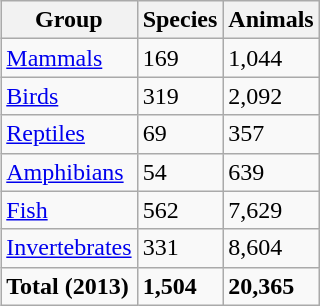<table class="wikitable sortable" align=right>
<tr>
<th>Group</th>
<th>Species</th>
<th>Animals</th>
</tr>
<tr>
<td><a href='#'>Mammals</a></td>
<td>169</td>
<td>1,044</td>
</tr>
<tr>
<td><a href='#'>Birds</a></td>
<td>319</td>
<td>2,092</td>
</tr>
<tr>
<td><a href='#'>Reptiles</a></td>
<td>69</td>
<td>357</td>
</tr>
<tr>
<td><a href='#'>Amphibians</a></td>
<td>54</td>
<td>639</td>
</tr>
<tr>
<td><a href='#'>Fish</a></td>
<td>562</td>
<td>7,629</td>
</tr>
<tr>
<td><a href='#'>Invertebrates</a></td>
<td>331</td>
<td>8,604</td>
</tr>
<tr class="sortbottom">
<td><strong>Total (2013)</strong></td>
<td><strong>1,504</strong></td>
<td><strong>20,365</strong></td>
</tr>
</table>
